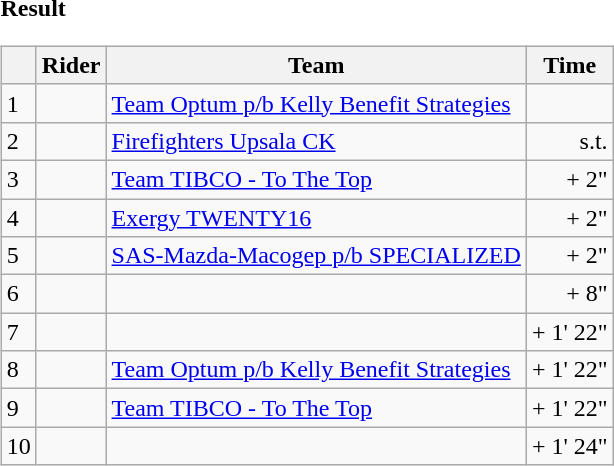<table>
<tr>
<td><strong>Result</strong><br><table class="wikitable">
<tr>
<th></th>
<th>Rider</th>
<th>Team</th>
<th>Time</th>
</tr>
<tr>
<td>1</td>
<td></td>
<td><a href='#'>Team Optum p/b Kelly Benefit Strategies</a></td>
<td align="right"></td>
</tr>
<tr>
<td>2</td>
<td></td>
<td><a href='#'>Firefighters Upsala CK</a></td>
<td align="right">s.t.</td>
</tr>
<tr>
<td>3</td>
<td></td>
<td><a href='#'>Team TIBCO - To The Top</a></td>
<td align="right">+ 2"</td>
</tr>
<tr>
<td>4</td>
<td></td>
<td><a href='#'>Exergy TWENTY16</a></td>
<td align="right">+ 2"</td>
</tr>
<tr>
<td>5</td>
<td></td>
<td><a href='#'>SAS-Mazda-Macogep p/b SPECIALIZED</a></td>
<td align="right">+ 2"</td>
</tr>
<tr>
<td>6</td>
<td></td>
<td></td>
<td align="right">+ 8"</td>
</tr>
<tr>
<td>7</td>
<td></td>
<td></td>
<td align="right">+ 1' 22"</td>
</tr>
<tr>
<td>8</td>
<td></td>
<td><a href='#'>Team Optum p/b Kelly Benefit Strategies</a></td>
<td align="right">+ 1' 22"</td>
</tr>
<tr>
<td>9</td>
<td></td>
<td><a href='#'>Team TIBCO - To The Top</a></td>
<td align="right">+ 1' 22"</td>
</tr>
<tr>
<td>10</td>
<td></td>
<td></td>
<td align="right">+ 1' 24"</td>
</tr>
</table>
</td>
</tr>
</table>
